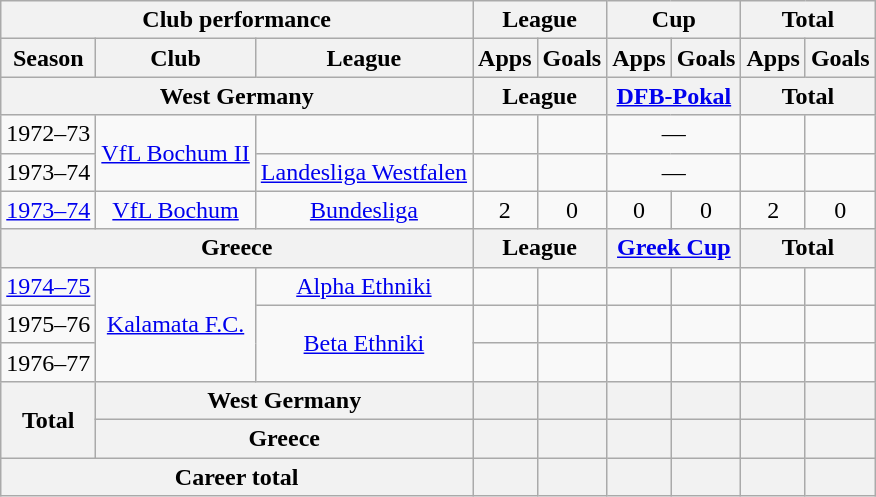<table class="wikitable" style="text-align:center">
<tr>
<th colspan=3>Club performance</th>
<th colspan=2>League</th>
<th colspan=2>Cup</th>
<th colspan=2>Total</th>
</tr>
<tr>
<th>Season</th>
<th>Club</th>
<th>League</th>
<th>Apps</th>
<th>Goals</th>
<th>Apps</th>
<th>Goals</th>
<th>Apps</th>
<th>Goals</th>
</tr>
<tr>
<th colspan=3>West Germany</th>
<th colspan=2>League</th>
<th colspan=2><a href='#'>DFB-Pokal</a></th>
<th colspan=2>Total</th>
</tr>
<tr>
<td>1972–73</td>
<td rowspan="2"><a href='#'>VfL Bochum II</a></td>
<td></td>
<td></td>
<td></td>
<td colspan="2">—</td>
<td></td>
<td></td>
</tr>
<tr>
<td>1973–74</td>
<td><a href='#'>Landesliga Westfalen</a></td>
<td></td>
<td></td>
<td colspan="2">—</td>
<td></td>
<td></td>
</tr>
<tr>
<td><a href='#'>1973–74</a></td>
<td><a href='#'>VfL Bochum</a></td>
<td><a href='#'>Bundesliga</a></td>
<td>2</td>
<td>0</td>
<td>0</td>
<td>0</td>
<td>2</td>
<td>0</td>
</tr>
<tr>
<th colspan=3>Greece</th>
<th colspan=2>League</th>
<th colspan=2><a href='#'>Greek Cup</a></th>
<th colspan=2>Total</th>
</tr>
<tr>
<td><a href='#'>1974–75</a></td>
<td rowspan="3"><a href='#'>Kalamata F.C.</a></td>
<td><a href='#'>Alpha Ethniki</a></td>
<td></td>
<td></td>
<td></td>
<td></td>
<td></td>
<td></td>
</tr>
<tr>
<td>1975–76</td>
<td rowspan="2"><a href='#'>Beta Ethniki</a></td>
<td></td>
<td></td>
<td></td>
<td></td>
<td></td>
<td></td>
</tr>
<tr>
<td>1976–77</td>
<td></td>
<td></td>
<td></td>
<td></td>
<td></td>
<td></td>
</tr>
<tr>
<th rowspan=2>Total</th>
<th colspan=2>West Germany</th>
<th></th>
<th></th>
<th></th>
<th></th>
<th></th>
<th></th>
</tr>
<tr>
<th colspan=2>Greece</th>
<th></th>
<th></th>
<th></th>
<th></th>
<th></th>
<th></th>
</tr>
<tr>
<th colspan=3>Career total</th>
<th></th>
<th></th>
<th></th>
<th></th>
<th></th>
<th></th>
</tr>
</table>
